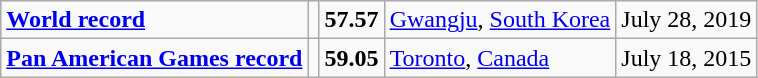<table class="wikitable">
<tr>
<td><strong><a href='#'>World record</a></strong></td>
<td></td>
<td><strong>57.57</strong></td>
<td><a href='#'>Gwangju</a>, <a href='#'>South Korea</a></td>
<td>July 28, 2019</td>
</tr>
<tr>
<td><strong><a href='#'>Pan American Games record</a></strong></td>
<td></td>
<td><strong>59.05</strong></td>
<td><a href='#'>Toronto</a>, <a href='#'>Canada</a></td>
<td>July 18, 2015</td>
</tr>
</table>
